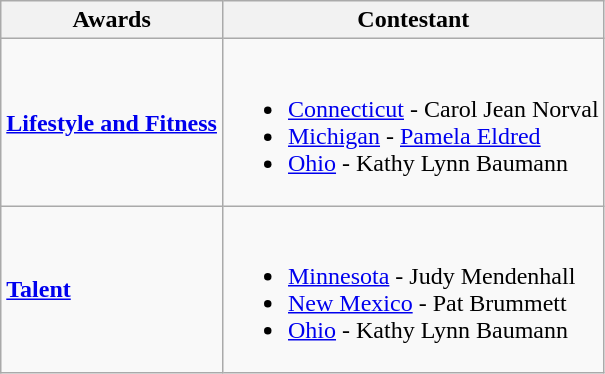<table class="wikitable">
<tr>
<th>Awards</th>
<th>Contestant</th>
</tr>
<tr>
<td><strong><a href='#'>Lifestyle and Fitness</a></strong></td>
<td><br><ul><li> <a href='#'>Connecticut</a> - Carol Jean Norval</li><li> <a href='#'>Michigan</a> - <a href='#'>Pamela Eldred</a></li><li> <a href='#'>Ohio</a> - Kathy Lynn Baumann</li></ul></td>
</tr>
<tr>
<td><strong><a href='#'>Talent</a></strong></td>
<td><br><ul><li> <a href='#'>Minnesota</a> - Judy Mendenhall</li><li> <a href='#'>New Mexico</a> - Pat Brummett</li><li> <a href='#'>Ohio</a> - Kathy Lynn Baumann</li></ul></td>
</tr>
</table>
